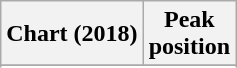<table class="wikitable sortable plainrowheaders" style="text-align:center">
<tr>
<th scope="col">Chart (2018)</th>
<th scope="col">Peak<br> position</th>
</tr>
<tr>
</tr>
<tr>
</tr>
<tr>
</tr>
<tr>
</tr>
</table>
